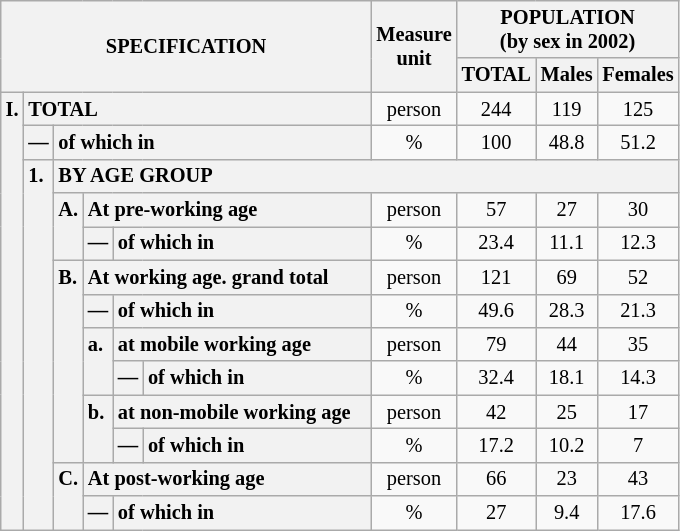<table class="wikitable" style="font-size:85%; text-align:center">
<tr>
<th rowspan="2" colspan="6">SPECIFICATION</th>
<th rowspan="2">Measure<br> unit</th>
<th colspan="3" rowspan="1">POPULATION<br> (by sex in 2002)</th>
</tr>
<tr>
<th>TOTAL</th>
<th>Males</th>
<th>Females</th>
</tr>
<tr>
<th style="text-align:left" valign="top" rowspan="13">I.</th>
<th style="text-align:left" colspan="5">TOTAL</th>
<td>person</td>
<td>244</td>
<td>119</td>
<td>125</td>
</tr>
<tr>
<th style="text-align:left" valign="top">—</th>
<th style="text-align:left" colspan="4">of which in</th>
<td>%</td>
<td>100</td>
<td>48.8</td>
<td>51.2</td>
</tr>
<tr>
<th style="text-align:left" valign="top" rowspan="11">1.</th>
<th style="text-align:left" colspan="19">BY AGE GROUP</th>
</tr>
<tr>
<th style="text-align:left" valign="top" rowspan="2">A.</th>
<th style="text-align:left" colspan="3">At pre-working age</th>
<td>person</td>
<td>57</td>
<td>27</td>
<td>30</td>
</tr>
<tr>
<th style="text-align:left" valign="top">—</th>
<th style="text-align:left" valign="top" colspan="2">of which in</th>
<td>%</td>
<td>23.4</td>
<td>11.1</td>
<td>12.3</td>
</tr>
<tr>
<th style="text-align:left" valign="top" rowspan="6">B.</th>
<th style="text-align:left" colspan="3">At working age. grand total</th>
<td>person</td>
<td>121</td>
<td>69</td>
<td>52</td>
</tr>
<tr>
<th style="text-align:left" valign="top">—</th>
<th style="text-align:left" valign="top" colspan="2">of which in</th>
<td>%</td>
<td>49.6</td>
<td>28.3</td>
<td>21.3</td>
</tr>
<tr>
<th style="text-align:left" valign="top" rowspan="2">a.</th>
<th style="text-align:left" colspan="2">at mobile working age</th>
<td>person</td>
<td>79</td>
<td>44</td>
<td>35</td>
</tr>
<tr>
<th style="text-align:left" valign="top">—</th>
<th style="text-align:left" valign="top" colspan="1">of which in                        </th>
<td>%</td>
<td>32.4</td>
<td>18.1</td>
<td>14.3</td>
</tr>
<tr>
<th style="text-align:left" valign="top" rowspan="2">b.</th>
<th style="text-align:left" colspan="2">at non-mobile working age</th>
<td>person</td>
<td>42</td>
<td>25</td>
<td>17</td>
</tr>
<tr>
<th style="text-align:left" valign="top">—</th>
<th style="text-align:left" valign="top" colspan="1">of which in                        </th>
<td>%</td>
<td>17.2</td>
<td>10.2</td>
<td>7</td>
</tr>
<tr>
<th style="text-align:left" valign="top" rowspan="2">C.</th>
<th style="text-align:left" colspan="3">At post-working age</th>
<td>person</td>
<td>66</td>
<td>23</td>
<td>43</td>
</tr>
<tr>
<th style="text-align:left" valign="top">—</th>
<th style="text-align:left" valign="top" colspan="2">of which in</th>
<td>%</td>
<td>27</td>
<td>9.4</td>
<td>17.6</td>
</tr>
</table>
